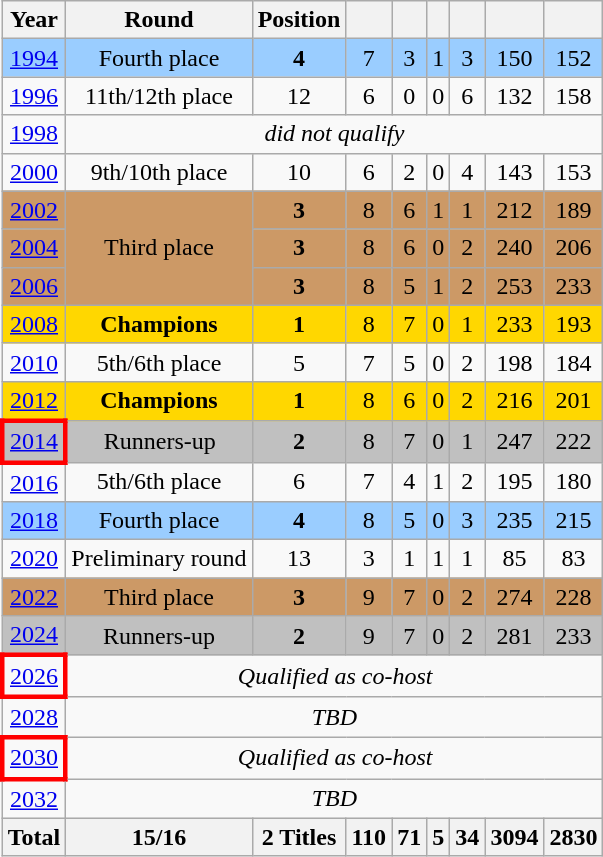<table class="wikitable" style="text-align: center;">
<tr>
<th>Year</th>
<th>Round</th>
<th>Position</th>
<th></th>
<th></th>
<th></th>
<th></th>
<th></th>
<th></th>
</tr>
<tr style="background:#9acdff;">
<td> <a href='#'>1994</a></td>
<td>Fourth place</td>
<td><strong>4</strong></td>
<td>7</td>
<td>3</td>
<td>1</td>
<td>3</td>
<td>150</td>
<td>152</td>
</tr>
<tr>
<td> <a href='#'>1996</a></td>
<td>11th/12th place</td>
<td>12</td>
<td>6</td>
<td>0</td>
<td>0</td>
<td>6</td>
<td>132</td>
<td>158</td>
</tr>
<tr>
<td> <a href='#'>1998</a></td>
<td colspan="8"><em>did not qualify</em></td>
</tr>
<tr>
<td> <a href='#'>2000</a></td>
<td>9th/10th place</td>
<td>10</td>
<td>6</td>
<td>2</td>
<td>0</td>
<td>4</td>
<td>143</td>
<td>153</td>
</tr>
<tr style="background:#c96;">
<td> <a href='#'>2002</a></td>
<td rowspan=3>Third place</td>
<td><strong>3</strong> </td>
<td>8</td>
<td>6</td>
<td>1</td>
<td>1</td>
<td>212</td>
<td>189</td>
</tr>
<tr style="background:#c96;">
<td> <a href='#'>2004</a></td>
<td><strong>3</strong> </td>
<td>8</td>
<td>6</td>
<td>0</td>
<td>2</td>
<td>240</td>
<td>206</td>
</tr>
<tr style="background:#c96;">
<td> <a href='#'>2006</a></td>
<td><strong>3</strong> </td>
<td>8</td>
<td>5</td>
<td>1</td>
<td>2</td>
<td>253</td>
<td>233</td>
</tr>
<tr style="background:gold;">
<td> <a href='#'>2008</a></td>
<td><strong>Champions</strong></td>
<td><strong>1</strong> </td>
<td>8</td>
<td>7</td>
<td>0</td>
<td>1</td>
<td>233</td>
<td>193</td>
</tr>
<tr>
<td> <a href='#'>2010</a></td>
<td>5th/6th place</td>
<td>5</td>
<td>7</td>
<td>5</td>
<td>0</td>
<td>2</td>
<td>198</td>
<td>184</td>
</tr>
<tr style="background:gold;">
<td> <a href='#'>2012</a></td>
<td><strong>Champions</strong></td>
<td><strong>1</strong> </td>
<td>8</td>
<td>6</td>
<td>0</td>
<td>2</td>
<td>216</td>
<td>201</td>
</tr>
<tr style="background:silver;">
<td style="border: 3px solid red"> <a href='#'>2014</a></td>
<td>Runners-up</td>
<td><strong>2</strong> </td>
<td>8</td>
<td>7</td>
<td>0</td>
<td>1</td>
<td>247</td>
<td>222</td>
</tr>
<tr>
<td> <a href='#'>2016</a></td>
<td>5th/6th place</td>
<td>6</td>
<td>7</td>
<td>4</td>
<td>1</td>
<td>2</td>
<td>195</td>
<td>180</td>
</tr>
<tr style="background:#9acdff;">
<td> <a href='#'>2018</a></td>
<td>Fourth place</td>
<td><strong>4</strong></td>
<td>8</td>
<td>5</td>
<td>0</td>
<td>3</td>
<td>235</td>
<td>215</td>
</tr>
<tr>
<td> <a href='#'>2020</a></td>
<td>Preliminary round</td>
<td>13</td>
<td>3</td>
<td>1</td>
<td>1</td>
<td>1</td>
<td>85</td>
<td>83</td>
</tr>
<tr style="background:#c96;">
<td> <a href='#'>2022</a></td>
<td>Third place</td>
<td><strong>3</strong> </td>
<td>9</td>
<td>7</td>
<td>0</td>
<td>2</td>
<td>274</td>
<td>228</td>
</tr>
<tr style="background:silver;">
<td> <a href='#'>2024</a></td>
<td>Runners-up</td>
<td><strong>2</strong> </td>
<td>9</td>
<td>7</td>
<td>0</td>
<td>2</td>
<td>281</td>
<td>233</td>
</tr>
<tr>
<td style="border: 3px solid red"> <a href='#'>2026</a></td>
<td colspan="8"><em>Qualified as co-host</em></td>
</tr>
<tr>
<td> <a href='#'>2028</a></td>
<td colspan="8"><em>TBD</em></td>
</tr>
<tr>
<td style="border: 3px solid red"> <a href='#'>2030</a></td>
<td colspan="8"><em>Qualified as co-host</em></td>
</tr>
<tr>
<td> <a href='#'>2032</a></td>
<td colspan="8"><em>TBD</em></td>
</tr>
<tr>
<th>Total</th>
<th>15/16</th>
<th>2 Titles</th>
<th>110</th>
<th>71</th>
<th>5</th>
<th>34</th>
<th>3094</th>
<th>2830</th>
</tr>
</table>
